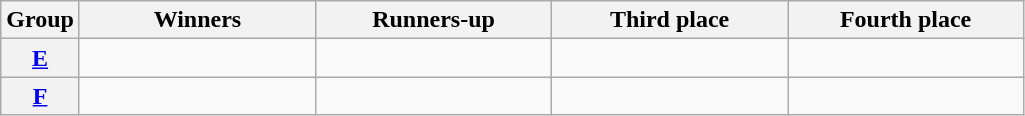<table class=wikitable>
<tr>
<th>Group</th>
<th width=150>Winners</th>
<th width=150>Runners-up</th>
<th width=150>Third place</th>
<th width=150>Fourth place</th>
</tr>
<tr>
<th><a href='#'>E</a></th>
<td></td>
<td></td>
<td></td>
<td></td>
</tr>
<tr>
<th><a href='#'>F</a></th>
<td></td>
<td></td>
<td></td>
<td></td>
</tr>
</table>
